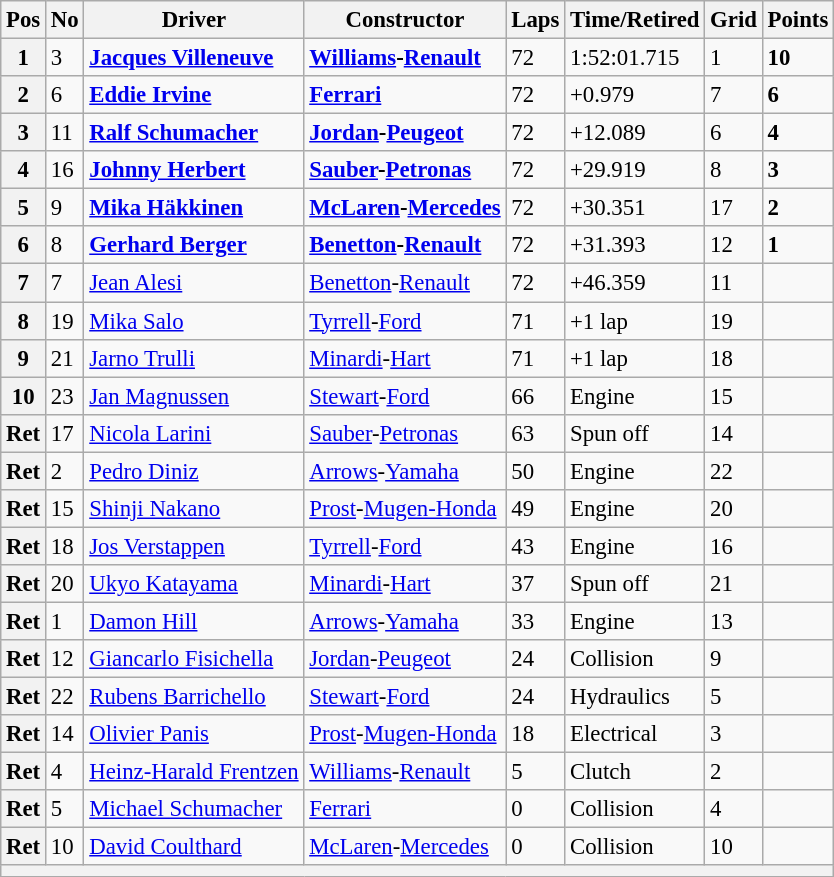<table class="wikitable" style="font-size: 95%;">
<tr>
<th>Pos</th>
<th>No</th>
<th>Driver</th>
<th>Constructor</th>
<th>Laps</th>
<th>Time/Retired</th>
<th>Grid</th>
<th>Points</th>
</tr>
<tr>
<th>1</th>
<td>3</td>
<td> <strong><a href='#'>Jacques Villeneuve</a></strong></td>
<td><strong><a href='#'>Williams</a>-<a href='#'>Renault</a></strong></td>
<td>72</td>
<td>1:52:01.715</td>
<td>1</td>
<td><strong>10</strong></td>
</tr>
<tr>
<th>2</th>
<td>6</td>
<td> <strong><a href='#'>Eddie Irvine</a></strong></td>
<td><strong><a href='#'>Ferrari</a></strong></td>
<td>72</td>
<td>+0.979</td>
<td>7</td>
<td><strong>6</strong></td>
</tr>
<tr>
<th>3</th>
<td>11</td>
<td> <strong><a href='#'>Ralf Schumacher</a></strong></td>
<td><strong><a href='#'>Jordan</a>-<a href='#'>Peugeot</a></strong></td>
<td>72</td>
<td>+12.089</td>
<td>6</td>
<td><strong>4</strong></td>
</tr>
<tr>
<th>4</th>
<td>16</td>
<td> <strong><a href='#'>Johnny Herbert</a></strong></td>
<td><strong><a href='#'>Sauber</a>-<a href='#'>Petronas</a></strong></td>
<td>72</td>
<td>+29.919</td>
<td>8</td>
<td><strong>3</strong></td>
</tr>
<tr>
<th>5</th>
<td>9</td>
<td> <strong><a href='#'>Mika Häkkinen</a></strong></td>
<td><strong><a href='#'>McLaren</a>-<a href='#'>Mercedes</a></strong></td>
<td>72</td>
<td>+30.351</td>
<td>17</td>
<td><strong>2</strong></td>
</tr>
<tr>
<th>6</th>
<td>8</td>
<td> <strong><a href='#'>Gerhard Berger</a></strong></td>
<td><strong><a href='#'>Benetton</a>-<a href='#'>Renault</a></strong></td>
<td>72</td>
<td>+31.393</td>
<td>12</td>
<td><strong>1</strong></td>
</tr>
<tr>
<th>7</th>
<td>7</td>
<td> <a href='#'>Jean Alesi</a></td>
<td><a href='#'>Benetton</a>-<a href='#'>Renault</a></td>
<td>72</td>
<td>+46.359</td>
<td>11</td>
<td> </td>
</tr>
<tr>
<th>8</th>
<td>19</td>
<td> <a href='#'>Mika Salo</a></td>
<td><a href='#'>Tyrrell</a>-<a href='#'>Ford</a></td>
<td>71</td>
<td>+1 lap</td>
<td>19</td>
<td> </td>
</tr>
<tr>
<th>9</th>
<td>21</td>
<td> <a href='#'>Jarno Trulli</a></td>
<td><a href='#'>Minardi</a>-<a href='#'>Hart</a></td>
<td>71</td>
<td>+1 lap</td>
<td>18</td>
<td> </td>
</tr>
<tr>
<th>10</th>
<td>23</td>
<td> <a href='#'>Jan Magnussen</a></td>
<td><a href='#'>Stewart</a>-<a href='#'>Ford</a></td>
<td>66</td>
<td>Engine</td>
<td>15</td>
<td> </td>
</tr>
<tr>
<th>Ret</th>
<td>17</td>
<td> <a href='#'>Nicola Larini</a></td>
<td><a href='#'>Sauber</a>-<a href='#'>Petronas</a></td>
<td>63</td>
<td>Spun off</td>
<td>14</td>
<td> </td>
</tr>
<tr>
<th>Ret</th>
<td>2</td>
<td> <a href='#'>Pedro Diniz</a></td>
<td><a href='#'>Arrows</a>-<a href='#'>Yamaha</a></td>
<td>50</td>
<td>Engine</td>
<td>22</td>
<td> </td>
</tr>
<tr>
<th>Ret</th>
<td>15</td>
<td> <a href='#'>Shinji Nakano</a></td>
<td><a href='#'>Prost</a>-<a href='#'>Mugen-Honda</a></td>
<td>49</td>
<td>Engine</td>
<td>20</td>
<td> </td>
</tr>
<tr>
<th>Ret</th>
<td>18</td>
<td> <a href='#'>Jos Verstappen</a></td>
<td><a href='#'>Tyrrell</a>-<a href='#'>Ford</a></td>
<td>43</td>
<td>Engine</td>
<td>16</td>
<td> </td>
</tr>
<tr>
<th>Ret</th>
<td>20</td>
<td> <a href='#'>Ukyo Katayama</a></td>
<td><a href='#'>Minardi</a>-<a href='#'>Hart</a></td>
<td>37</td>
<td>Spun off</td>
<td>21</td>
<td> </td>
</tr>
<tr>
<th>Ret</th>
<td>1</td>
<td> <a href='#'>Damon Hill</a></td>
<td><a href='#'>Arrows</a>-<a href='#'>Yamaha</a></td>
<td>33</td>
<td>Engine</td>
<td>13</td>
<td> </td>
</tr>
<tr>
<th>Ret</th>
<td>12</td>
<td> <a href='#'>Giancarlo Fisichella</a></td>
<td><a href='#'>Jordan</a>-<a href='#'>Peugeot</a></td>
<td>24</td>
<td>Collision</td>
<td>9</td>
<td> </td>
</tr>
<tr>
<th>Ret</th>
<td>22</td>
<td> <a href='#'>Rubens Barrichello</a></td>
<td><a href='#'>Stewart</a>-<a href='#'>Ford</a></td>
<td>24</td>
<td>Hydraulics</td>
<td>5</td>
<td> </td>
</tr>
<tr>
<th>Ret</th>
<td>14</td>
<td> <a href='#'>Olivier Panis</a></td>
<td><a href='#'>Prost</a>-<a href='#'>Mugen-Honda</a></td>
<td>18</td>
<td>Electrical</td>
<td>3</td>
<td> </td>
</tr>
<tr>
<th>Ret</th>
<td>4</td>
<td> <a href='#'>Heinz-Harald Frentzen</a></td>
<td><a href='#'>Williams</a>-<a href='#'>Renault</a></td>
<td>5</td>
<td>Clutch</td>
<td>2</td>
<td> </td>
</tr>
<tr>
<th>Ret</th>
<td>5</td>
<td> <a href='#'>Michael Schumacher</a></td>
<td><a href='#'>Ferrari</a></td>
<td>0</td>
<td>Collision</td>
<td>4</td>
<td> </td>
</tr>
<tr>
<th>Ret</th>
<td>10</td>
<td> <a href='#'>David Coulthard</a></td>
<td><a href='#'>McLaren</a>-<a href='#'>Mercedes</a></td>
<td>0</td>
<td>Collision</td>
<td>10</td>
<td> </td>
</tr>
<tr>
<th colspan="8"></th>
</tr>
</table>
